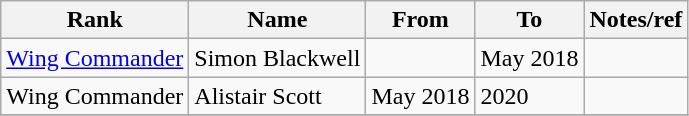<table class="wikitable">
<tr>
<th>Rank</th>
<th>Name</th>
<th>From</th>
<th>To</th>
<th>Notes/ref</th>
</tr>
<tr>
<td><a href='#'>Wing Commander</a></td>
<td>Simon Blackwell</td>
<td></td>
<td>May 2018</td>
<td></td>
</tr>
<tr>
<td>Wing Commander</td>
<td>Alistair Scott</td>
<td>May 2018</td>
<td>2020</td>
<td></td>
</tr>
<tr>
</tr>
</table>
